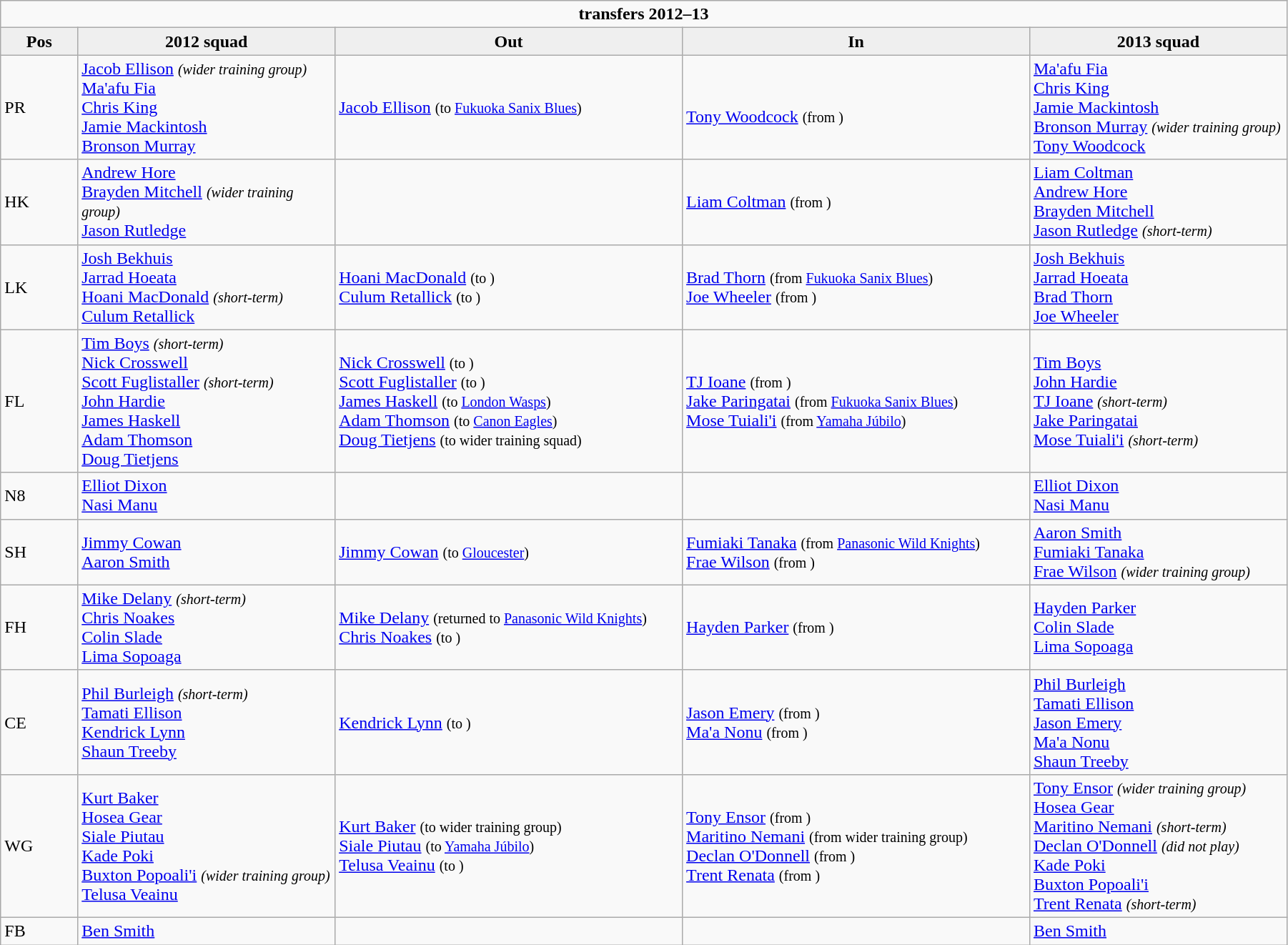<table class="wikitable" style="text-align: left; width:95%">
<tr>
<td colspan="100%" style="text-align:center;"><strong> transfers 2012–13</strong></td>
</tr>
<tr>
<th style="background:#efefef; width:6%;">Pos</th>
<th style="background:#efefef; width:20%;">2012 squad</th>
<th style="background:#efefef; width:27%;">Out</th>
<th style="background:#efefef; width:27%;">In</th>
<th style="background:#efefef; width:20%;">2013 squad</th>
</tr>
<tr>
<td>PR</td>
<td> <a href='#'>Jacob Ellison</a> <small><em>(wider training group)</em></small><br><a href='#'>Ma'afu Fia</a><br><a href='#'>Chris King</a><br><a href='#'>Jamie Mackintosh</a><br><a href='#'>Bronson Murray</a></td>
<td>  <a href='#'>Jacob Ellison</a> <small>(to  <a href='#'>Fukuoka Sanix Blues</a>)</small></td>
<td><br> <a href='#'>Tony Woodcock</a> <small>(from )</small></td>
<td> <a href='#'>Ma'afu Fia</a><br><a href='#'>Chris King</a><br><a href='#'>Jamie Mackintosh</a><br><a href='#'>Bronson Murray</a> <small><em>(wider training group)</em></small><br><a href='#'>Tony Woodcock</a></td>
</tr>
<tr>
<td>HK</td>
<td> <a href='#'>Andrew Hore</a><br><a href='#'>Brayden Mitchell</a> <small><em>(wider training group)</em></small><br><a href='#'>Jason Rutledge</a></td>
<td></td>
<td>  <a href='#'>Liam Coltman</a> <small>(from )</small></td>
<td> <a href='#'>Liam Coltman</a><br><a href='#'>Andrew Hore</a><br><a href='#'>Brayden Mitchell</a><br><a href='#'>Jason Rutledge</a> <small><em>(short-term)</em></small></td>
</tr>
<tr>
<td>LK</td>
<td> <a href='#'>Josh Bekhuis</a><br><a href='#'>Jarrad Hoeata</a><br><a href='#'>Hoani MacDonald</a> <small><em>(short-term)</em></small><br><a href='#'>Culum Retallick</a></td>
<td>  <a href='#'>Hoani MacDonald</a> <small>(to )</small><br> <a href='#'>Culum Retallick</a> <small>(to )</small></td>
<td>  <a href='#'>Brad Thorn</a> <small>(from  <a href='#'>Fukuoka Sanix Blues</a>)</small><br> <a href='#'>Joe Wheeler</a> <small>(from )</small></td>
<td> <a href='#'>Josh Bekhuis</a><br><a href='#'>Jarrad Hoeata</a><br><a href='#'>Brad Thorn</a><br><a href='#'>Joe Wheeler</a></td>
</tr>
<tr>
<td>FL</td>
<td> <a href='#'>Tim Boys</a> <small><em>(short-term)</em></small><br><a href='#'>Nick Crosswell</a><br><a href='#'>Scott Fuglistaller</a> <small><em>(short-term)</em></small><br><a href='#'>John Hardie</a><br><a href='#'>James Haskell</a><br><a href='#'>Adam Thomson</a><br><a href='#'>Doug Tietjens</a></td>
<td>  <a href='#'>Nick Crosswell</a> <small>(to )</small><br> <a href='#'>Scott Fuglistaller</a> <small>(to )</small><br> <a href='#'>James Haskell</a> <small>(to  <a href='#'>London Wasps</a>)</small><br> <a href='#'>Adam Thomson</a> <small>(to  <a href='#'>Canon Eagles</a>)</small><br> <a href='#'>Doug Tietjens</a> <small>(to wider training squad)</small></td>
<td>  <a href='#'>TJ Ioane</a> <small>(from )</small><br> <a href='#'>Jake Paringatai</a> <small>(from  <a href='#'>Fukuoka Sanix Blues</a>)</small><br> <a href='#'>Mose Tuiali'i</a> <small>(from  <a href='#'>Yamaha Júbilo</a>)</small></td>
<td> <a href='#'>Tim Boys</a><br><a href='#'>John Hardie</a><br><a href='#'>TJ Ioane</a> <small><em>(short-term)</em></small><br><a href='#'>Jake Paringatai</a><br><a href='#'>Mose Tuiali'i</a> <small><em>(short-term)</em></small></td>
</tr>
<tr>
<td>N8</td>
<td> <a href='#'>Elliot Dixon</a><br><a href='#'>Nasi Manu</a></td>
<td></td>
<td></td>
<td> <a href='#'>Elliot Dixon</a><br><a href='#'>Nasi Manu</a></td>
</tr>
<tr>
<td>SH</td>
<td> <a href='#'>Jimmy Cowan</a><br><a href='#'>Aaron Smith</a></td>
<td>  <a href='#'>Jimmy Cowan</a> <small>(to  <a href='#'>Gloucester</a>)</small></td>
<td>  <a href='#'>Fumiaki Tanaka</a> <small>(from  <a href='#'>Panasonic Wild Knights</a>)</small><br> <a href='#'>Frae Wilson</a> <small>(from )</small></td>
<td> <a href='#'>Aaron Smith</a><br><a href='#'>Fumiaki Tanaka</a><br><a href='#'>Frae Wilson</a> <small><em>(wider training group)</em></small></td>
</tr>
<tr>
<td>FH</td>
<td> <a href='#'>Mike Delany</a> <small><em>(short-term)</em></small><br><a href='#'>Chris Noakes</a><br><a href='#'>Colin Slade</a><br><a href='#'>Lima Sopoaga</a></td>
<td>  <a href='#'>Mike Delany</a> <small>(returned to  <a href='#'>Panasonic Wild Knights</a>)</small><br> <a href='#'>Chris Noakes</a> <small>(to )</small></td>
<td>  <a href='#'>Hayden Parker</a> <small>(from )</small></td>
<td> <a href='#'>Hayden Parker</a><br><a href='#'>Colin Slade</a><br><a href='#'>Lima Sopoaga</a></td>
</tr>
<tr>
<td>CE</td>
<td> <a href='#'>Phil Burleigh</a> <small><em>(short-term)</em></small><br><a href='#'>Tamati Ellison</a><br><a href='#'>Kendrick Lynn</a><br><a href='#'>Shaun Treeby</a></td>
<td>  <a href='#'>Kendrick Lynn</a> <small>(to )</small></td>
<td>  <a href='#'>Jason Emery</a> <small>(from )</small><br> <a href='#'>Ma'a Nonu</a> <small>(from )</small></td>
<td> <a href='#'>Phil Burleigh</a><br><a href='#'>Tamati Ellison</a><br><a href='#'>Jason Emery</a><br><a href='#'>Ma'a Nonu</a><br><a href='#'>Shaun Treeby</a></td>
</tr>
<tr>
<td>WG</td>
<td> <a href='#'>Kurt Baker</a><br><a href='#'>Hosea Gear</a><br><a href='#'>Siale Piutau</a><br><a href='#'>Kade Poki</a><br><a href='#'>Buxton Popoali'i</a> <small><em>(wider training group)</em></small><br><a href='#'>Telusa Veainu</a></td>
<td>  <a href='#'>Kurt Baker</a> <small>(to  wider training group)</small><br> <a href='#'>Siale Piutau</a> <small>(to  <a href='#'>Yamaha Júbilo</a>)</small><br> <a href='#'>Telusa Veainu</a> <small>(to )</small></td>
<td>  <a href='#'>Tony Ensor</a> <small>(from )</small><br> <a href='#'>Maritino Nemani</a> <small>(from  wider training group)</small><br> <a href='#'>Declan O'Donnell</a> <small>(from )</small><br> <a href='#'>Trent Renata</a> <small>(from )</small></td>
<td> <a href='#'>Tony Ensor</a> <small><em>(wider training group)</em></small><br><a href='#'>Hosea Gear</a><br><a href='#'>Maritino Nemani</a> <small><em>(short-term)</em></small><br><a href='#'>Declan O'Donnell</a> <small><em>(did not play)</em></small><br><a href='#'>Kade Poki</a><br><a href='#'>Buxton Popoali'i</a><br><a href='#'>Trent Renata</a> <small><em>(short-term)</em></small></td>
</tr>
<tr>
<td>FB</td>
<td> <a href='#'>Ben Smith</a></td>
<td></td>
<td></td>
<td> <a href='#'>Ben Smith</a></td>
</tr>
</table>
